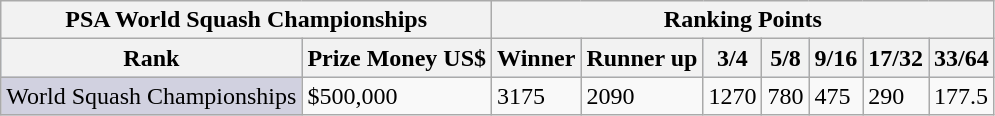<table class="wikitable">
<tr>
<th colspan=2>PSA World Squash Championships</th>
<th colspan=7>Ranking Points</th>
</tr>
<tr bgcolor="#d1e4fd">
<th>Rank</th>
<th>Prize Money US$</th>
<th>Winner</th>
<th>Runner up</th>
<th>3/4</th>
<th>5/8</th>
<th>9/16</th>
<th>17/32</th>
<th>33/64</th>
</tr>
<tr>
<td style="background:#d1d1e0;">World Squash Championships</td>
<td>$500,000</td>
<td>3175</td>
<td>2090</td>
<td>1270</td>
<td>780</td>
<td>475</td>
<td>290</td>
<td>177.5</td>
</tr>
</table>
